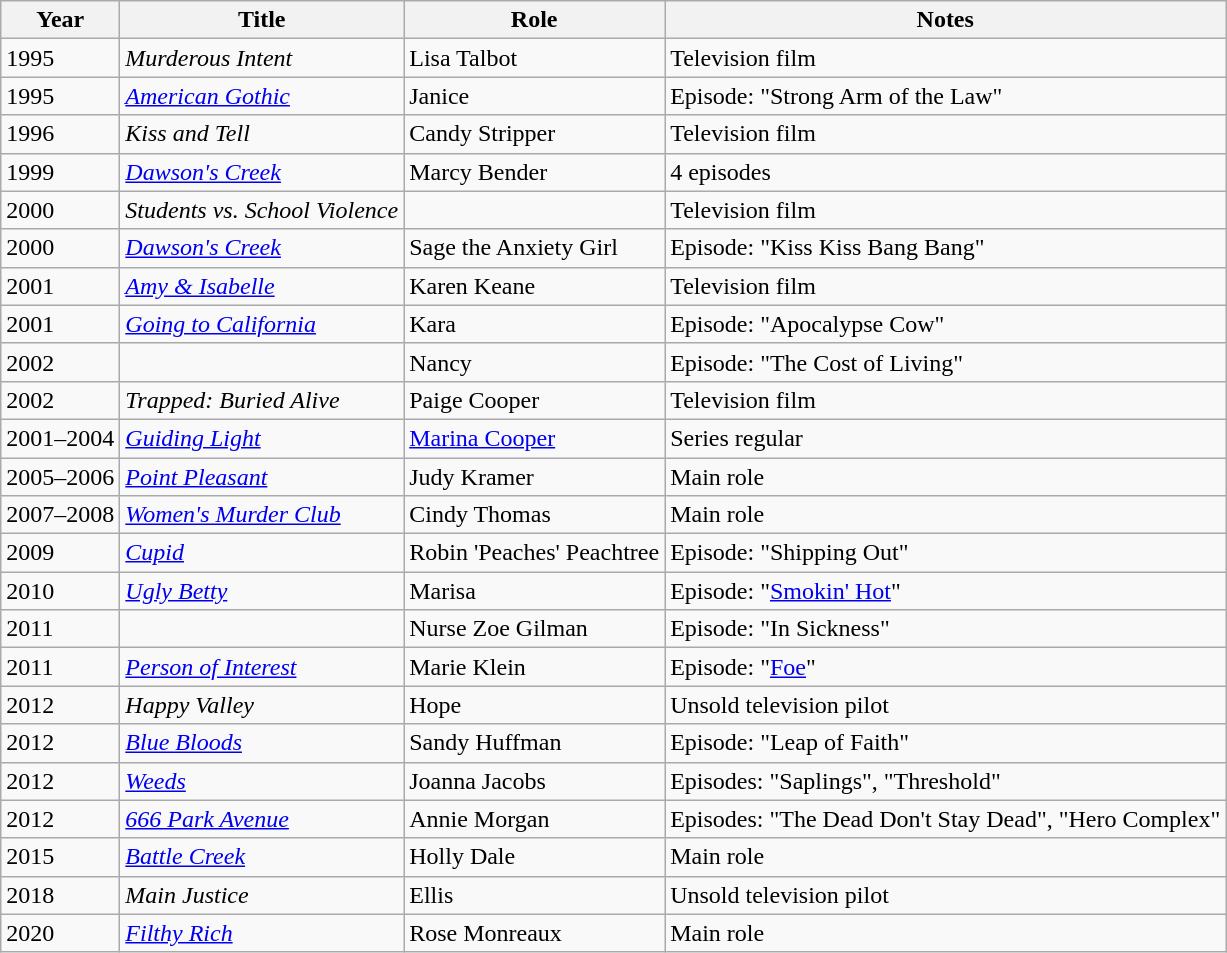<table class="wikitable sortable">
<tr>
<th>Year</th>
<th>Title</th>
<th>Role</th>
<th class="unsortable">Notes</th>
</tr>
<tr>
<td>1995</td>
<td><em>Murderous Intent</em></td>
<td>Lisa Talbot</td>
<td>Television film</td>
</tr>
<tr>
<td>1995</td>
<td><em><a href='#'>American Gothic</a></em></td>
<td>Janice</td>
<td>Episode: "Strong Arm of the Law"</td>
</tr>
<tr>
<td>1996</td>
<td><em>Kiss and Tell</em></td>
<td>Candy Stripper</td>
<td>Television film</td>
</tr>
<tr>
<td>1999</td>
<td><em><a href='#'>Dawson's Creek</a></em></td>
<td>Marcy Bender</td>
<td>4 episodes</td>
</tr>
<tr>
<td>2000</td>
<td><em>Students vs. School Violence</em></td>
<td></td>
<td>Television film</td>
</tr>
<tr>
<td>2000</td>
<td><em><a href='#'>Dawson's Creek</a></em></td>
<td>Sage the Anxiety Girl</td>
<td>Episode: "Kiss Kiss Bang Bang"</td>
</tr>
<tr>
<td>2001</td>
<td><em><a href='#'>Amy & Isabelle</a></em></td>
<td>Karen Keane</td>
<td>Television film</td>
</tr>
<tr>
<td>2001</td>
<td><em><a href='#'>Going to California</a></em></td>
<td>Kara</td>
<td>Episode: "Apocalypse Cow"</td>
</tr>
<tr>
<td>2002</td>
<td><em></em></td>
<td>Nancy</td>
<td>Episode: "The Cost of Living"</td>
</tr>
<tr>
<td>2002</td>
<td><em>Trapped: Buried Alive</em></td>
<td>Paige Cooper</td>
<td>Television film</td>
</tr>
<tr>
<td>2001–2004</td>
<td><em><a href='#'>Guiding Light</a></em></td>
<td><a href='#'>Marina Cooper</a></td>
<td>Series regular</td>
</tr>
<tr>
<td>2005–2006</td>
<td><em><a href='#'>Point Pleasant</a></em></td>
<td>Judy Kramer</td>
<td>Main role</td>
</tr>
<tr>
<td>2007–2008</td>
<td><em><a href='#'>Women's Murder Club</a></em></td>
<td>Cindy Thomas</td>
<td>Main role</td>
</tr>
<tr>
<td>2009</td>
<td><em><a href='#'>Cupid</a></em></td>
<td>Robin 'Peaches' Peachtree</td>
<td>Episode: "Shipping Out"</td>
</tr>
<tr>
<td>2010</td>
<td><em><a href='#'>Ugly Betty</a></em></td>
<td>Marisa</td>
<td>Episode: "<a href='#'>Smokin' Hot</a>"</td>
</tr>
<tr>
<td>2011</td>
<td><em></em></td>
<td>Nurse Zoe Gilman</td>
<td>Episode: "In Sickness"</td>
</tr>
<tr>
<td>2011</td>
<td><em><a href='#'>Person of Interest</a></em></td>
<td>Marie Klein</td>
<td>Episode: "<a href='#'>Foe</a>"</td>
</tr>
<tr>
<td>2012</td>
<td><em>Happy Valley</em></td>
<td>Hope</td>
<td>Unsold television pilot</td>
</tr>
<tr>
<td>2012</td>
<td><em><a href='#'>Blue Bloods</a></em></td>
<td>Sandy Huffman</td>
<td>Episode: "Leap of Faith"</td>
</tr>
<tr>
<td>2012</td>
<td><em><a href='#'>Weeds</a></em></td>
<td>Joanna Jacobs</td>
<td>Episodes: "Saplings", "Threshold"</td>
</tr>
<tr>
<td>2012</td>
<td><em><a href='#'>666 Park Avenue</a></em></td>
<td>Annie Morgan</td>
<td>Episodes: "The Dead Don't Stay Dead", "Hero Complex"</td>
</tr>
<tr>
<td>2015</td>
<td><em><a href='#'>Battle Creek</a></em></td>
<td>Holly Dale</td>
<td>Main role</td>
</tr>
<tr>
<td>2018</td>
<td><em>Main Justice</em></td>
<td>Ellis</td>
<td>Unsold television pilot</td>
</tr>
<tr>
<td>2020</td>
<td><em><a href='#'>Filthy Rich</a></em></td>
<td>Rose Monreaux</td>
<td>Main role</td>
</tr>
</table>
